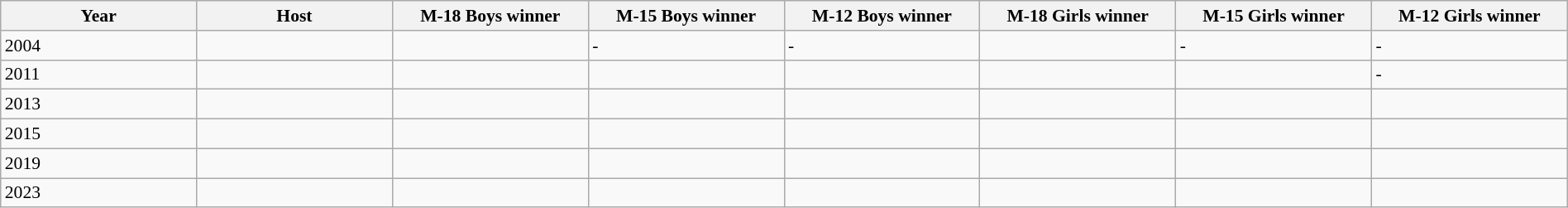<table class="wikitable sortable" style="font-size:90%; width: 100%; text-align: left;">
<tr>
<th width=10%>Year</th>
<th width=10%>Host</th>
<th width=10%>M-18 Boys winner</th>
<th width=10%>M-15 Boys winner</th>
<th width=10%>M-12 Boys winner</th>
<th width=10%>M-18 Girls winner</th>
<th width=10%>M-15 Girls winner</th>
<th width=10%>M-12 Girls winner</th>
</tr>
<tr>
<td>2004</td>
<td></td>
<td></td>
<td>-</td>
<td>-</td>
<td></td>
<td>-</td>
<td>-</td>
</tr>
<tr>
<td>2011</td>
<td></td>
<td></td>
<td></td>
<td></td>
<td></td>
<td></td>
<td>-</td>
</tr>
<tr>
<td>2013</td>
<td></td>
<td></td>
<td></td>
<td></td>
<td></td>
<td></td>
<td></td>
</tr>
<tr>
<td>2015</td>
<td></td>
<td></td>
<td></td>
<td></td>
<td></td>
<td></td>
<td></td>
</tr>
<tr>
<td>2019</td>
<td></td>
<td></td>
<td></td>
<td></td>
<td></td>
<td></td>
<td></td>
</tr>
<tr>
<td>2023</td>
<td></td>
<td></td>
<td></td>
<td></td>
<td></td>
<td></td>
<td></td>
</tr>
</table>
